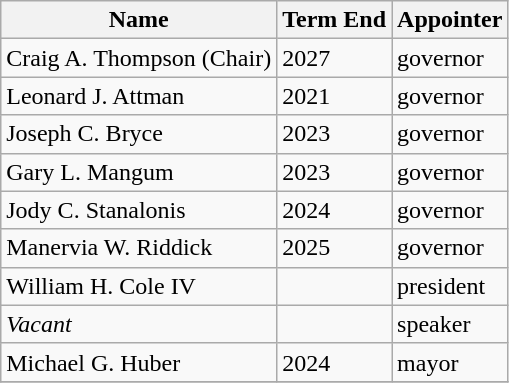<table class=wikitable>
<tr>
<th>Name</th>
<th>Term End</th>
<th>Appointer</th>
</tr>
<tr>
<td>Craig A. Thompson (Chair)</td>
<td>2027</td>
<td>governor</td>
</tr>
<tr>
<td>Leonard J. Attman</td>
<td>2021</td>
<td>governor</td>
</tr>
<tr>
<td>Joseph C. Bryce</td>
<td>2023</td>
<td>governor</td>
</tr>
<tr>
<td>Gary L. Mangum</td>
<td>2023</td>
<td>governor</td>
</tr>
<tr>
<td>Jody C. Stanalonis</td>
<td>2024</td>
<td>governor</td>
</tr>
<tr>
<td>Manervia W. Riddick</td>
<td>2025</td>
<td>governor</td>
</tr>
<tr>
<td>William H. Cole IV</td>
<td></td>
<td>president</td>
</tr>
<tr>
<td><em>Vacant</em></td>
<td></td>
<td>speaker</td>
</tr>
<tr>
<td>Michael G. Huber</td>
<td>2024</td>
<td>mayor</td>
</tr>
<tr>
</tr>
</table>
